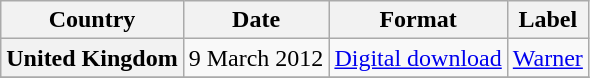<table class="wikitable plainrowheaders">
<tr>
<th scope="col">Country</th>
<th scope="col">Date</th>
<th scope="col">Format</th>
<th scope="col">Label</th>
</tr>
<tr>
<th scope="row">United Kingdom</th>
<td>9 March 2012</td>
<td><a href='#'>Digital download</a></td>
<td><a href='#'>Warner</a></td>
</tr>
<tr>
</tr>
</table>
